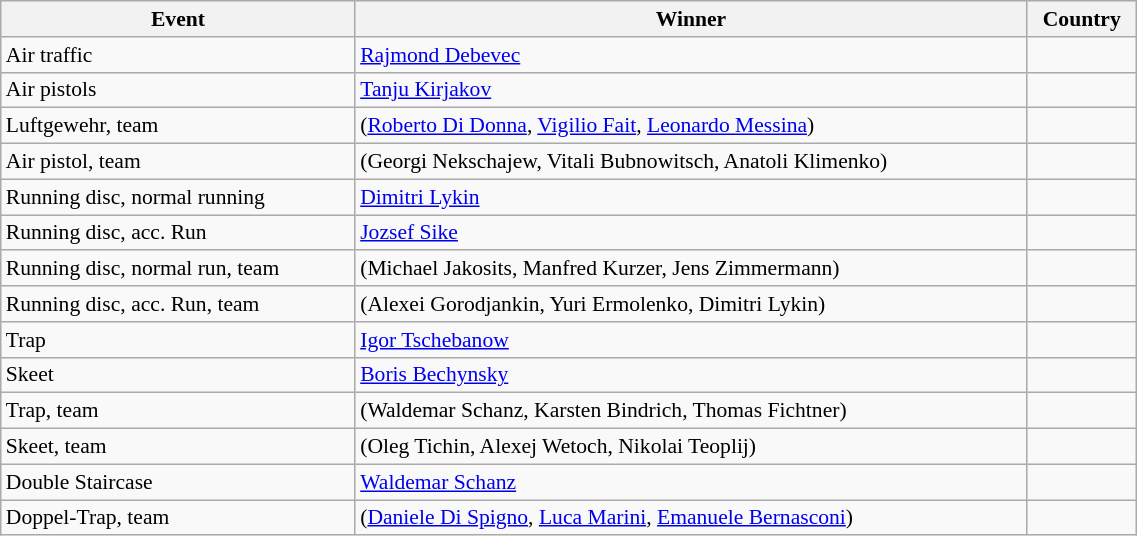<table class="wikitable sortable" width=60% style="font-size:90%; text-align:left;">
<tr>
<th>Event</th>
<th>Winner</th>
<th>Country</th>
</tr>
<tr>
<td>Air traffic</td>
<td><a href='#'>Rajmond Debevec</a></td>
<td></td>
</tr>
<tr>
<td>Air pistols</td>
<td><a href='#'>Tanju Kirjakov</a></td>
<td></td>
</tr>
<tr>
<td>Luftgewehr, team</td>
<td>(<a href='#'>Roberto Di Donna</a>, <a href='#'>Vigilio Fait</a>, <a href='#'>Leonardo Messina</a>)</td>
<td></td>
</tr>
<tr>
<td>Air pistol, team</td>
<td>(Georgi Nekschajew, Vitali Bubnowitsch, Anatoli Klimenko)</td>
<td></td>
</tr>
<tr>
<td>Running disc, normal running</td>
<td><a href='#'>Dimitri Lykin</a></td>
<td></td>
</tr>
<tr>
<td>Running disc, acc. Run</td>
<td><a href='#'>Jozsef Sike</a></td>
<td></td>
</tr>
<tr>
<td>Running disc, normal run, team</td>
<td>(Michael Jakosits, Manfred Kurzer, Jens Zimmermann)</td>
<td></td>
</tr>
<tr>
<td>Running disc, acc. Run, team</td>
<td>(Alexei Gorodjankin, Yuri Ermolenko, Dimitri Lykin)</td>
<td></td>
</tr>
<tr>
<td>Trap</td>
<td><a href='#'>Igor Tschebanow</a></td>
<td></td>
</tr>
<tr>
<td>Skeet</td>
<td><a href='#'>Boris Bechynsky</a></td>
<td></td>
</tr>
<tr>
<td>Trap, team</td>
<td>(Waldemar Schanz, Karsten Bindrich, Thomas Fichtner)</td>
<td></td>
</tr>
<tr>
<td>Skeet, team</td>
<td>(Oleg Tichin, Alexej Wetoch, Nikolai Teoplij)</td>
<td></td>
</tr>
<tr>
<td>Double Staircase</td>
<td><a href='#'>Waldemar Schanz</a></td>
<td></td>
</tr>
<tr>
<td>Doppel-Trap, team</td>
<td>(<a href='#'>Daniele Di Spigno</a>, <a href='#'>Luca Marini</a>, <a href='#'>Emanuele Bernasconi</a>)</td>
<td></td>
</tr>
</table>
